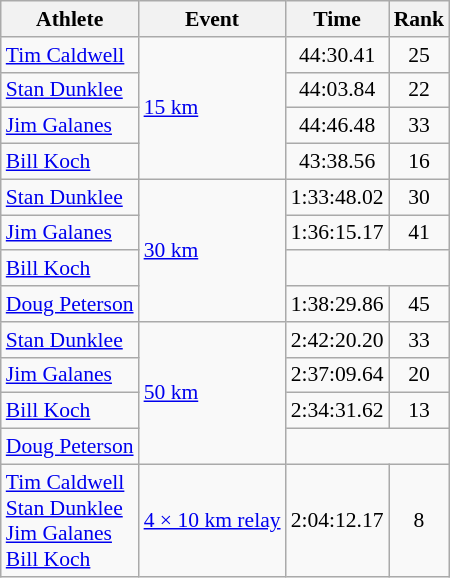<table class=wikitable style=font-size:90%;text-align:center>
<tr>
<th>Athlete</th>
<th>Event</th>
<th>Time</th>
<th>Rank</th>
</tr>
<tr>
<td align=left><a href='#'>Tim Caldwell</a></td>
<td align=left rowspan=4><a href='#'>15 km</a></td>
<td>44:30.41</td>
<td>25</td>
</tr>
<tr>
<td align=left><a href='#'>Stan Dunklee</a></td>
<td>44:03.84</td>
<td>22</td>
</tr>
<tr>
<td align=left><a href='#'>Jim Galanes</a></td>
<td>44:46.48</td>
<td>33</td>
</tr>
<tr>
<td align=left><a href='#'>Bill Koch</a></td>
<td>43:38.56</td>
<td>16</td>
</tr>
<tr>
<td align=left><a href='#'>Stan Dunklee</a></td>
<td align=left rowspan=4><a href='#'>30 km</a></td>
<td>1:33:48.02</td>
<td>30</td>
</tr>
<tr>
<td align=left><a href='#'>Jim Galanes</a></td>
<td>1:36:15.17</td>
<td>41</td>
</tr>
<tr>
<td align=left><a href='#'>Bill Koch</a></td>
<td colspan=2></td>
</tr>
<tr>
<td align=left><a href='#'>Doug Peterson</a></td>
<td>1:38:29.86</td>
<td>45</td>
</tr>
<tr>
<td align=left><a href='#'>Stan Dunklee</a></td>
<td align=left rowspan=4><a href='#'>50 km</a></td>
<td>2:42:20.20</td>
<td>33</td>
</tr>
<tr>
<td align=left><a href='#'>Jim Galanes</a></td>
<td>2:37:09.64</td>
<td>20</td>
</tr>
<tr>
<td align=left><a href='#'>Bill Koch</a></td>
<td>2:34:31.62</td>
<td>13</td>
</tr>
<tr>
<td align=left><a href='#'>Doug Peterson</a></td>
<td colspan=2></td>
</tr>
<tr>
<td align=left><a href='#'>Tim Caldwell</a><br><a href='#'>Stan Dunklee</a><br><a href='#'>Jim Galanes</a><br><a href='#'>Bill Koch</a></td>
<td align=left><a href='#'>4 × 10 km relay</a></td>
<td>2:04:12.17</td>
<td>8</td>
</tr>
</table>
